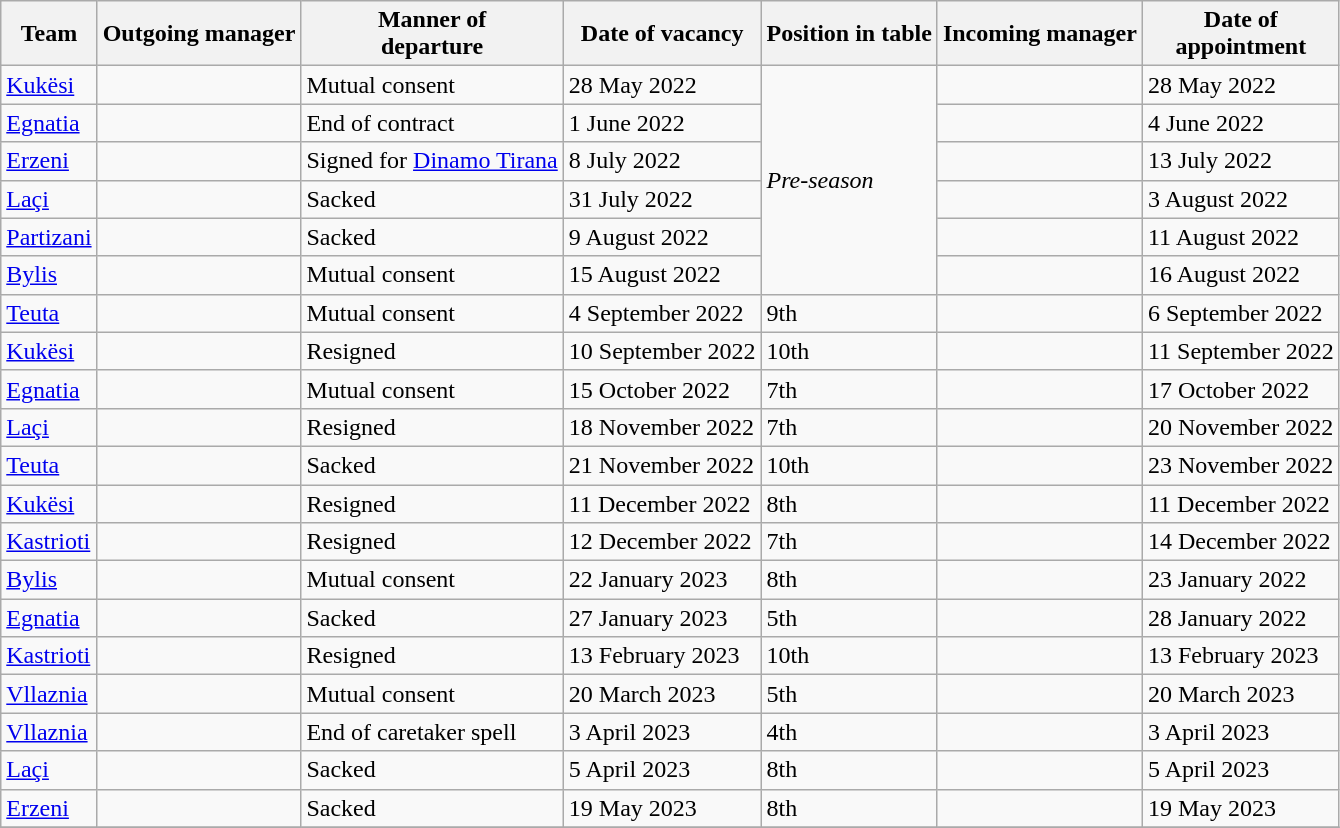<table class="wikitable sortable">
<tr>
<th>Team</th>
<th>Outgoing manager</th>
<th>Manner of<br>departure</th>
<th>Date of vacancy</th>
<th>Position in table</th>
<th>Incoming manager</th>
<th>Date of<br>appointment</th>
</tr>
<tr>
<td><a href='#'>Kukësi</a></td>
<td> </td>
<td>Mutual consent</td>
<td>28 May 2022</td>
<td rowspan=6><em>Pre-season</em></td>
<td> </td>
<td>28 May 2022</td>
</tr>
<tr>
<td><a href='#'>Egnatia</a></td>
<td> </td>
<td>End of contract</td>
<td>1 June 2022</td>
<td> </td>
<td>4 June 2022</td>
</tr>
<tr>
<td><a href='#'>Erzeni</a></td>
<td> </td>
<td>Signed for <a href='#'>Dinamo Tirana</a></td>
<td>8 July 2022</td>
<td> </td>
<td>13 July 2022</td>
</tr>
<tr>
<td><a href='#'>Laçi</a></td>
<td> </td>
<td>Sacked</td>
<td>31 July 2022</td>
<td> </td>
<td>3 August 2022</td>
</tr>
<tr>
<td><a href='#'>Partizani</a></td>
<td> </td>
<td>Sacked</td>
<td>9 August 2022</td>
<td> </td>
<td>11 August 2022</td>
</tr>
<tr>
<td><a href='#'>Bylis</a></td>
<td> </td>
<td>Mutual consent</td>
<td>15 August 2022</td>
<td> </td>
<td>16 August 2022</td>
</tr>
<tr>
<td><a href='#'>Teuta</a></td>
<td> </td>
<td>Mutual consent</td>
<td>4 September 2022</td>
<td>9th</td>
<td> </td>
<td>6 September 2022</td>
</tr>
<tr>
<td><a href='#'>Kukësi</a></td>
<td> </td>
<td>Resigned</td>
<td>10 September 2022</td>
<td>10th</td>
<td> </td>
<td>11 September 2022</td>
</tr>
<tr>
<td><a href='#'>Egnatia</a></td>
<td> </td>
<td>Mutual consent</td>
<td>15 October 2022</td>
<td>7th</td>
<td> </td>
<td>17 October 2022</td>
</tr>
<tr>
<td><a href='#'>Laçi</a></td>
<td> </td>
<td>Resigned</td>
<td>18 November 2022</td>
<td>7th</td>
<td> </td>
<td>20 November 2022</td>
</tr>
<tr>
<td><a href='#'>Teuta</a></td>
<td> </td>
<td>Sacked</td>
<td>21 November 2022</td>
<td>10th</td>
<td> </td>
<td>23 November 2022</td>
</tr>
<tr>
<td><a href='#'>Kukësi</a></td>
<td> </td>
<td>Resigned</td>
<td>11 December 2022</td>
<td>8th</td>
<td> </td>
<td>11 December 2022</td>
</tr>
<tr>
<td><a href='#'>Kastrioti</a></td>
<td> </td>
<td>Resigned</td>
<td>12 December 2022</td>
<td>7th</td>
<td> </td>
<td>14 December 2022</td>
</tr>
<tr>
<td><a href='#'>Bylis</a></td>
<td> </td>
<td>Mutual consent</td>
<td>22 January 2023</td>
<td>8th</td>
<td> </td>
<td>23 January 2022</td>
</tr>
<tr>
<td><a href='#'>Egnatia</a></td>
<td> </td>
<td>Sacked</td>
<td>27 January 2023</td>
<td>5th</td>
<td> </td>
<td>28 January 2022</td>
</tr>
<tr>
<td><a href='#'>Kastrioti</a></td>
<td> </td>
<td>Resigned</td>
<td>13 February 2023</td>
<td>10th</td>
<td> </td>
<td>13 February 2023</td>
</tr>
<tr>
<td><a href='#'>Vllaznia</a></td>
<td> </td>
<td>Mutual consent</td>
<td>20 March 2023</td>
<td>5th</td>
<td> </td>
<td>20 March 2023</td>
</tr>
<tr>
<td><a href='#'>Vllaznia</a></td>
<td> </td>
<td>End of caretaker spell</td>
<td>3 April 2023</td>
<td>4th</td>
<td> </td>
<td>3 April 2023</td>
</tr>
<tr>
<td><a href='#'>Laçi</a></td>
<td> </td>
<td>Sacked</td>
<td>5 April 2023</td>
<td>8th</td>
<td> </td>
<td>5 April 2023</td>
</tr>
<tr>
<td><a href='#'>Erzeni</a></td>
<td> </td>
<td>Sacked</td>
<td>19 May 2023</td>
<td>8th</td>
<td> </td>
<td>19 May 2023</td>
</tr>
<tr>
</tr>
</table>
